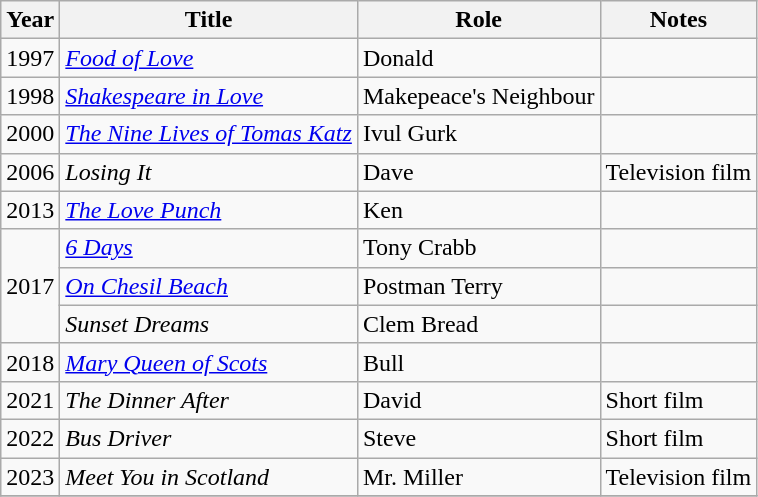<table class="wikitable sortable">
<tr>
<th>Year</th>
<th>Title</th>
<th>Role</th>
<th>Notes</th>
</tr>
<tr>
<td>1997</td>
<td><em><a href='#'>Food of Love</a></em></td>
<td>Donald</td>
<td></td>
</tr>
<tr>
<td>1998</td>
<td><em><a href='#'>Shakespeare in Love</a></em></td>
<td>Makepeace's Neighbour</td>
<td></td>
</tr>
<tr>
<td>2000</td>
<td><em><a href='#'>The Nine Lives of Tomas Katz</a></em></td>
<td>Ivul Gurk</td>
<td></td>
</tr>
<tr>
<td>2006</td>
<td><em>Losing It</em></td>
<td>Dave</td>
<td>Television film</td>
</tr>
<tr>
<td>2013</td>
<td><em><a href='#'>The Love Punch</a></em></td>
<td>Ken</td>
<td></td>
</tr>
<tr>
<td rowspan="3">2017</td>
<td><em><a href='#'>6 Days</a></em></td>
<td>Tony Crabb</td>
<td></td>
</tr>
<tr>
<td><em><a href='#'>On Chesil Beach</a></em></td>
<td>Postman Terry</td>
<td></td>
</tr>
<tr>
<td><em>Sunset Dreams</em></td>
<td>Clem Bread</td>
<td></td>
</tr>
<tr>
<td>2018</td>
<td><em><a href='#'>Mary Queen of Scots</a></em></td>
<td>Bull</td>
<td></td>
</tr>
<tr>
<td>2021</td>
<td><em>The Dinner After</em></td>
<td>David</td>
<td>Short film</td>
</tr>
<tr>
<td>2022</td>
<td><em>Bus Driver</em></td>
<td>Steve</td>
<td>Short film</td>
</tr>
<tr>
<td>2023</td>
<td><em>Meet You in Scotland</em></td>
<td>Mr. Miller</td>
<td>Television film</td>
</tr>
<tr>
</tr>
</table>
